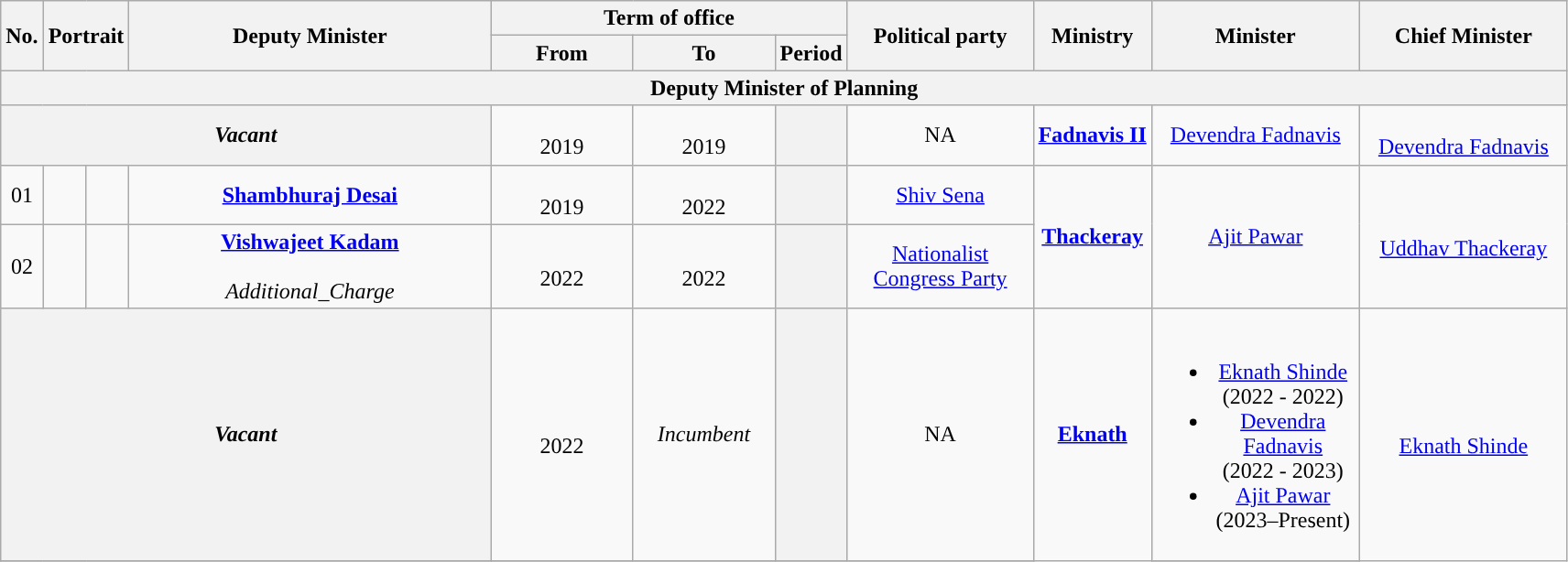<table class="wikitable" style="text-align:center">
<tr>
<th rowspan="2">No.</th>
<th rowspan="2" colspan="2">Portrait</th>
<th rowspan="2" style="width:16em">Deputy Minister<br></th>
<th colspan="3">Term of office</th>
<th rowspan="2" style="width:8em">Political party</th>
<th rowspan="2">Ministry</th>
<th rowspan="2" style="width:9em">Minister</th>
<th rowspan="2" style="width:9em">Chief Minister</th>
</tr>
<tr>
<th style="width:6em">From</th>
<th style="width:6em">To</th>
<th>Period</th>
</tr>
<tr>
<th colspan="11">Deputy Minister of Planning</th>
</tr>
<tr>
<th colspan="04"><strong><em> Vacant</em></strong></th>
<td><br>2019</td>
<td><br>2019</td>
<th></th>
<td>NA</td>
<td rowspan="1"><a href='#'><strong>Fadnavis II</strong></a></td>
<td><a href='#'>Devendra Fadnavis</a></td>
<td rowspan="1"> <br><a href='#'>Devendra Fadnavis</a></td>
</tr>
<tr>
<td>01</td>
<td style="color:inherit;background:"></td>
<td></td>
<td><strong><a href='#'>Shambhuraj Desai</a></strong> <br> </td>
<td><br>2019</td>
<td><br>2022</td>
<th></th>
<td><a href='#'>Shiv Sena</a></td>
<td rowspan="2"><a href='#'><strong>Thackeray</strong></a></td>
<td rowspan="2"><a href='#'>Ajit Pawar</a></td>
<td rowspan="2"> <br><a href='#'>Uddhav Thackeray</a></td>
</tr>
<tr>
<td>02</td>
<td style="color:inherit;background:"></td>
<td></td>
<td><strong><a href='#'>Vishwajeet Kadam</a></strong> <br> <br><em>Additional_Charge</em></td>
<td><br>2022</td>
<td><br>2022</td>
<th></th>
<td><a href='#'>Nationalist Congress Party</a></td>
</tr>
<tr>
<th colspan="04"><strong><em>Vacant</em></strong></th>
<td><br>2022</td>
<td><em>Incumbent</em></td>
<th></th>
<td>NA</td>
<td rowspan="2"><a href='#'><strong>Eknath</strong></a></td>
<td><br><ul><li><a href='#'>Eknath Shinde</a><br>(2022 - 2022)</li><li><a href='#'>Devendra Fadnavis</a><br>(2022 - 2023)</li><li><a href='#'>Ajit Pawar</a><br> (2023–Present)</li></ul></td>
<td rowspan="2"> <br><a href='#'>Eknath Shinde</a></td>
</tr>
<tr>
</tr>
</table>
